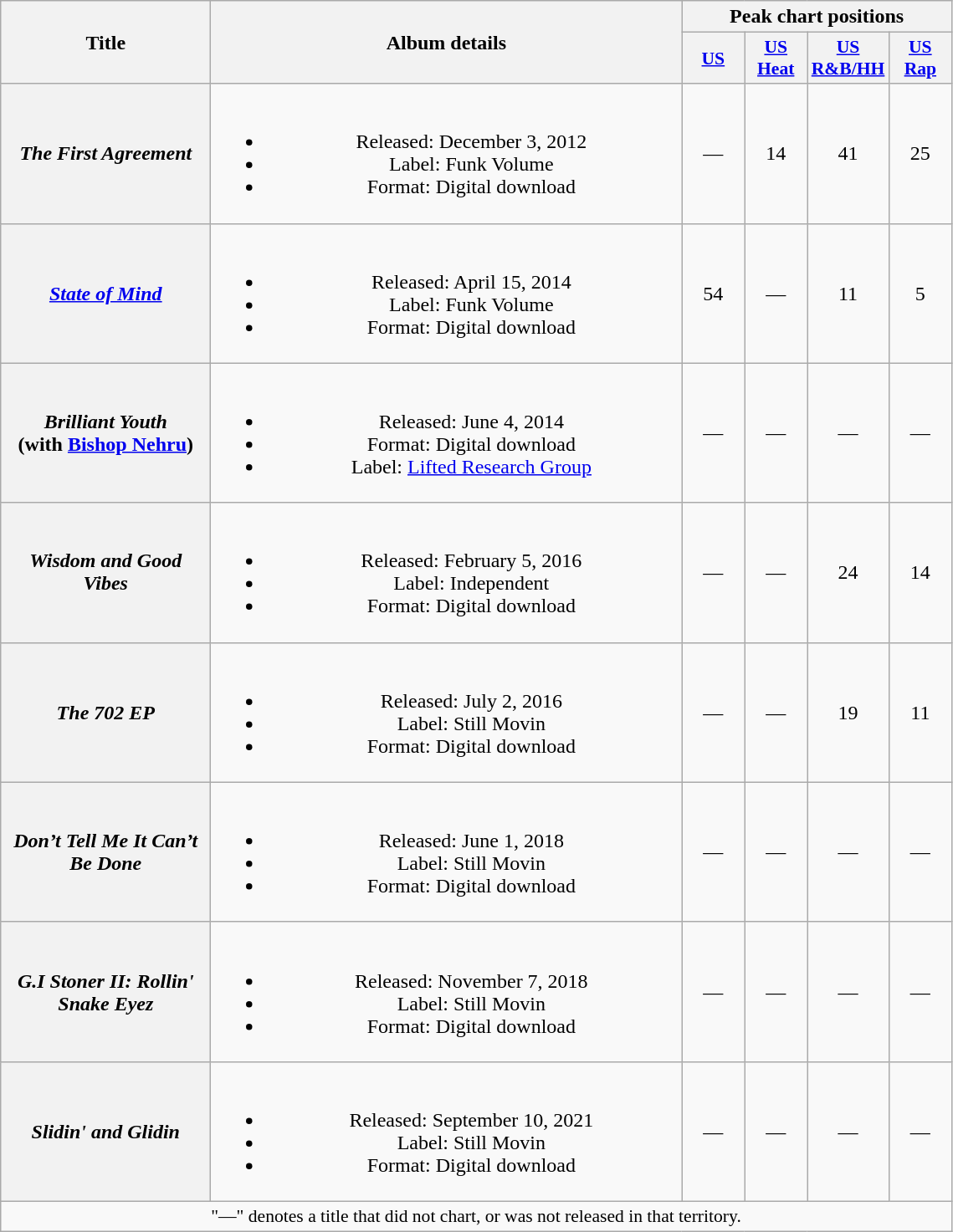<table class="wikitable plainrowheaders" style="text-align:center;">
<tr>
<th scope="col" rowspan="2" style="width:10em;">Title</th>
<th scope="col" rowspan="2" style="width:23em;">Album details</th>
<th scope="col" colspan="4">Peak chart positions</th>
</tr>
<tr>
<th scope="col" style="width:3em;font-size:90%;"><a href='#'>US</a><br></th>
<th scope="col" style="width:3em;font-size:90%;"><a href='#'>US Heat</a><br></th>
<th scope="col" style="width:3em;font-size:90%;"><a href='#'>US R&B/HH</a><br></th>
<th scope="col" style="width:3em;font-size:90%;"><a href='#'>US<br>Rap</a><br></th>
</tr>
<tr>
<th scope="row"><em>The First Agreement</em></th>
<td><br><ul><li>Released: December 3, 2012</li><li>Label: Funk Volume</li><li>Format: Digital download</li></ul></td>
<td>—</td>
<td>14</td>
<td>41</td>
<td>25</td>
</tr>
<tr>
<th scope="row"><em><a href='#'>State of Mind</a></em></th>
<td><br><ul><li>Released: April 15, 2014</li><li>Label: Funk Volume</li><li>Format: Digital download</li></ul></td>
<td>54</td>
<td>—</td>
<td>11</td>
<td>5</td>
</tr>
<tr>
<th scope="row"><em>Brilliant Youth</em><br><span>(with <a href='#'>Bishop Nehru</a>)</span></th>
<td><br><ul><li>Released: June 4, 2014</li><li>Format: Digital download</li><li>Label: <a href='#'>Lifted Research Group</a></li></ul></td>
<td>—</td>
<td>—</td>
<td>—</td>
<td>—</td>
</tr>
<tr>
<th scope="row"><em>Wisdom and Good Vibes</em></th>
<td><br><ul><li>Released: February 5, 2016</li><li>Label: Independent</li><li>Format: Digital download</li></ul></td>
<td>—</td>
<td>—</td>
<td>24</td>
<td>14</td>
</tr>
<tr>
<th scope="row"><em>The 702 EP</em></th>
<td><br><ul><li>Released: July 2, 2016</li><li>Label: Still Movin</li><li>Format: Digital download</li></ul></td>
<td>—</td>
<td>—</td>
<td>19</td>
<td>11</td>
</tr>
<tr>
<th Scope="row"><em>Don’t Tell Me It Can’t Be Done</em></th>
<td><br><ul><li>Released: June 1, 2018</li><li>Label: Still Movin</li><li>Format: Digital download</li></ul></td>
<td>—</td>
<td>—</td>
<td>—</td>
<td>—</td>
</tr>
<tr>
<th Scope="row"><em>G.I Stoner II: Rollin' Snake Eyez</em></th>
<td><br><ul><li>Released: November 7, 2018</li><li>Label: Still Movin</li><li>Format: Digital download</li></ul></td>
<td>—</td>
<td>—</td>
<td>—</td>
<td>—</td>
</tr>
<tr>
<th Scope="row"><em>Slidin' and Glidin<strong></th>
<td><br><ul><li>Released: September 10, 2021</li><li>Label: Still Movin</li><li>Format: Digital download</li></ul></td>
<td>—</td>
<td>—</td>
<td>—</td>
<td>—</td>
</tr>
<tr>
<td colspan="15" style="font-size:90%">"—" denotes a title that did not chart, or was not released in that territory.</td>
</tr>
</table>
